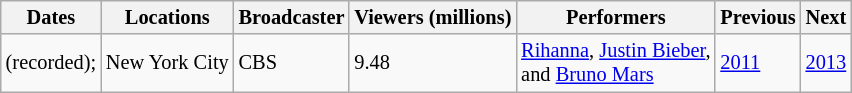<table class="wikitable" style="font-size: 85%">
<tr>
<th>Dates</th>
<th>Locations</th>
<th>Broadcaster</th>
<th>Viewers (millions)</th>
<th>Performers</th>
<th>Previous</th>
<th>Next</th>
</tr>
<tr>
<td> (recorded);<br> </td>
<td>New York City</td>
<td>CBS</td>
<td>9.48</td>
<td><a href='#'>Rihanna</a>, <a href='#'>Justin Bieber</a>,<br> and <a href='#'>Bruno Mars</a></td>
<td><a href='#'>2011</a></td>
<td><a href='#'>2013</a></td>
</tr>
</table>
